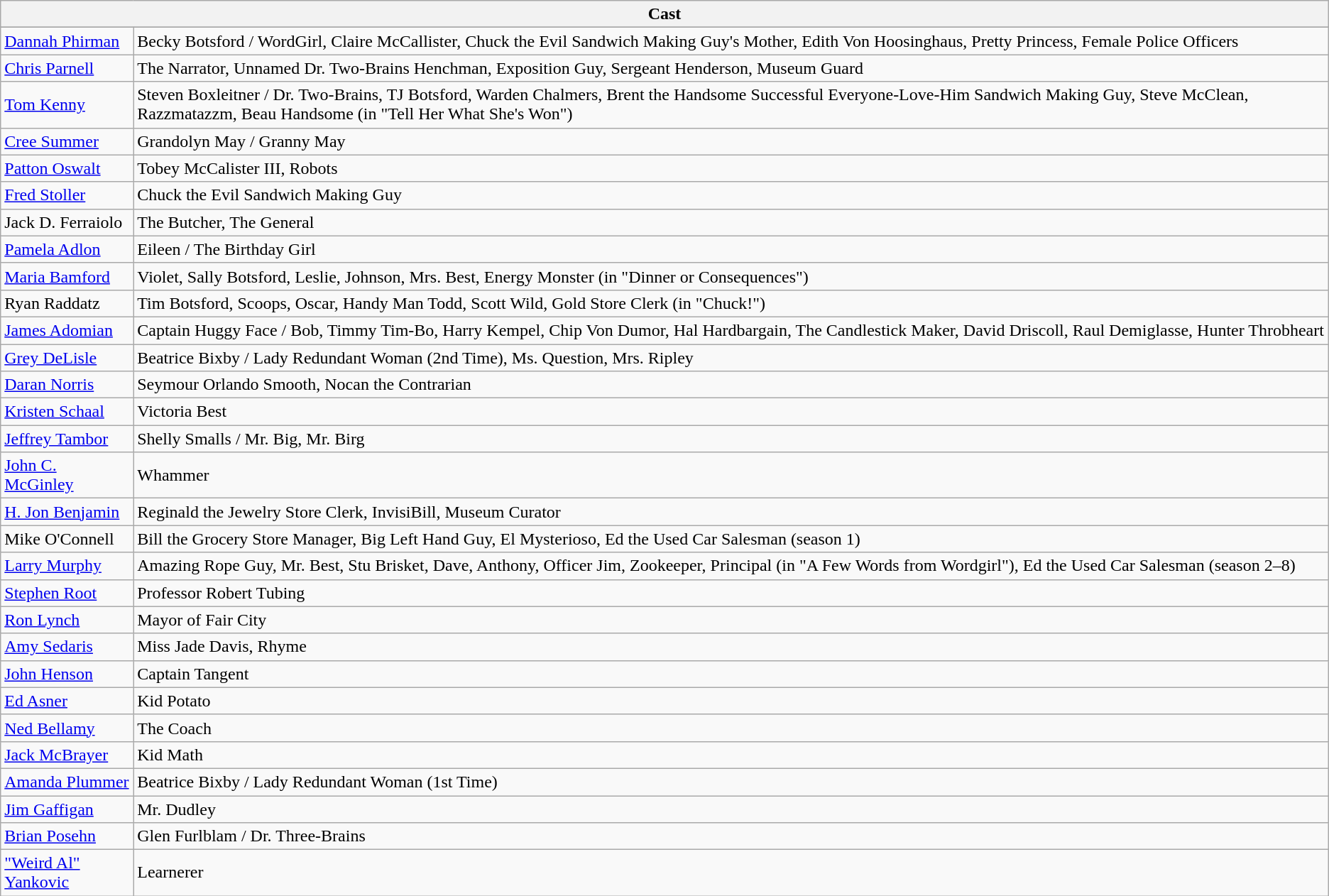<table class="wikitable">
<tr>
<th colspan="9">Cast</th>
</tr>
<tr>
</tr>
<tr Voice Actor || Character(s)>
</tr>
<tr>
<td><a href='#'>Dannah Phirman</a></td>
<td>Becky Botsford / WordGirl, Claire McCallister, Chuck the Evil Sandwich Making Guy's Mother, Edith Von Hoosinghaus, Pretty Princess, Female Police Officers</td>
</tr>
<tr>
<td><a href='#'>Chris Parnell</a></td>
<td>The Narrator, Unnamed Dr. Two-Brains Henchman, Exposition Guy, Sergeant Henderson, Museum Guard</td>
</tr>
<tr>
<td><a href='#'>Tom Kenny</a></td>
<td>Steven Boxleitner / Dr. Two-Brains, TJ Botsford, Warden Chalmers, Brent the Handsome Successful Everyone-Love-Him Sandwich Making Guy, Steve McClean, Razzmatazzm, Beau Handsome (in "Tell Her What She's Won")</td>
</tr>
<tr>
<td><a href='#'>Cree Summer</a></td>
<td>Grandolyn May / Granny May</td>
</tr>
<tr>
<td><a href='#'>Patton Oswalt</a></td>
<td>Tobey McCalister III, Robots</td>
</tr>
<tr>
<td><a href='#'>Fred Stoller</a></td>
<td>Chuck the Evil Sandwich Making Guy</td>
</tr>
<tr>
<td>Jack D. Ferraiolo</td>
<td>The Butcher, The General</td>
</tr>
<tr>
<td><a href='#'>Pamela Adlon</a></td>
<td>Eileen / The Birthday Girl</td>
</tr>
<tr>
<td><a href='#'>Maria Bamford</a></td>
<td>Violet, Sally Botsford, Leslie, Johnson, Mrs. Best, Energy Monster (in "Dinner or Consequences")</td>
</tr>
<tr>
<td>Ryan Raddatz</td>
<td>Tim Botsford, Scoops, Oscar, Handy Man Todd, Scott Wild, Gold Store Clerk (in "Chuck!")</td>
</tr>
<tr>
<td><a href='#'>James Adomian</a></td>
<td>Captain Huggy Face / Bob, Timmy Tim-Bo, Harry Kempel, Chip Von Dumor, Hal Hardbargain, The Candlestick Maker, David Driscoll, Raul Demiglasse, Hunter Throbheart</td>
</tr>
<tr>
<td><a href='#'>Grey DeLisle</a></td>
<td>Beatrice Bixby / Lady Redundant Woman (2nd Time), Ms. Question, Mrs. Ripley</td>
</tr>
<tr>
<td><a href='#'>Daran Norris</a></td>
<td>Seymour Orlando Smooth, Nocan the Contrarian</td>
</tr>
<tr>
<td><a href='#'>Kristen Schaal</a></td>
<td>Victoria Best</td>
</tr>
<tr>
<td><a href='#'>Jeffrey Tambor</a></td>
<td>Shelly Smalls / Mr. Big, Mr. Birg</td>
</tr>
<tr>
<td><a href='#'>John C. McGinley</a></td>
<td>Whammer</td>
</tr>
<tr>
<td><a href='#'>H. Jon Benjamin</a></td>
<td>Reginald the Jewelry Store Clerk, InvisiBill, Museum Curator</td>
</tr>
<tr>
<td>Mike O'Connell</td>
<td>Bill the Grocery Store Manager, Big Left Hand Guy, El Mysterioso, Ed the Used Car Salesman (season 1)</td>
</tr>
<tr>
<td><a href='#'>Larry Murphy</a></td>
<td>Amazing Rope Guy, Mr. Best, Stu Brisket, Dave, Anthony, Officer Jim, Zookeeper, Principal (in "A Few Words from Wordgirl"), Ed the Used Car Salesman (season 2–8)</td>
</tr>
<tr>
<td><a href='#'>Stephen Root</a></td>
<td>Professor Robert Tubing</td>
</tr>
<tr>
<td><a href='#'>Ron Lynch</a></td>
<td>Mayor of Fair City</td>
</tr>
<tr>
<td><a href='#'>Amy Sedaris</a></td>
<td>Miss Jade Davis, Rhyme</td>
</tr>
<tr>
<td><a href='#'>John Henson</a></td>
<td>Captain Tangent</td>
</tr>
<tr>
<td><a href='#'>Ed Asner</a></td>
<td>Kid Potato</td>
</tr>
<tr>
<td><a href='#'>Ned Bellamy</a></td>
<td>The Coach</td>
</tr>
<tr>
<td><a href='#'>Jack McBrayer</a></td>
<td>Kid Math</td>
</tr>
<tr>
<td><a href='#'>Amanda Plummer</a></td>
<td>Beatrice Bixby / Lady Redundant Woman (1st Time)</td>
</tr>
<tr>
<td><a href='#'>Jim Gaffigan</a></td>
<td>Mr. Dudley</td>
</tr>
<tr>
<td><a href='#'>Brian Posehn</a></td>
<td>Glen Furlblam / Dr. Three-Brains</td>
</tr>
<tr>
<td><a href='#'>"Weird Al" Yankovic</a></td>
<td>Learnerer</td>
</tr>
</table>
